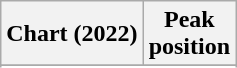<table class="wikitable sortable plainrowheaders" style="text-align:center">
<tr>
<th scope="col">Chart (2022)</th>
<th scope="col">Peak<br>position</th>
</tr>
<tr>
</tr>
<tr>
</tr>
<tr>
</tr>
</table>
